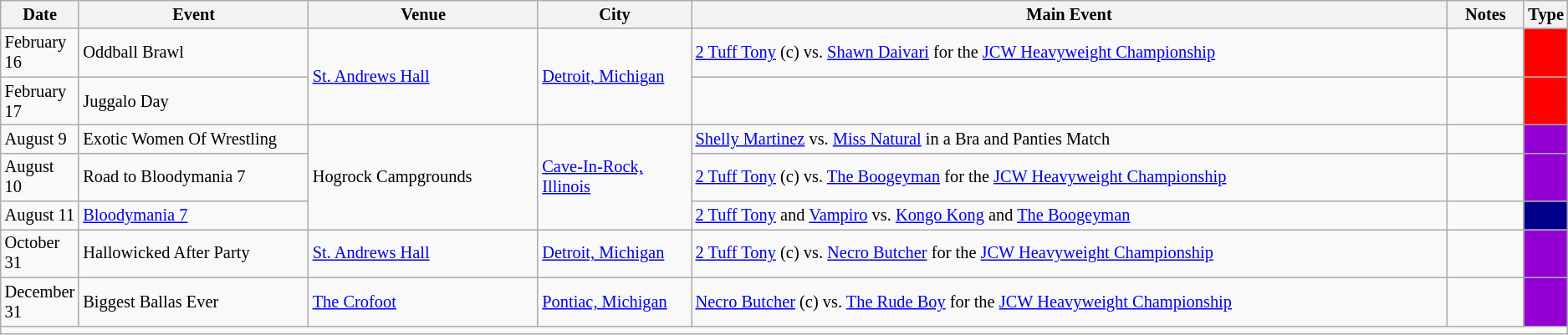<table class="sortable wikitable succession-box" style="font-size:85%;">
<tr>
<th scope="col" style="width:5%;">Date</th>
<th scope="col" style="width:15%;">Event</th>
<th scope="col" style="width:15%;">Venue</th>
<th scope="col" style="width:10%;">City</th>
<th scope="col" style="width:50%;">Main Event</th>
<th scope="col" style="width:10%;">Notes</th>
<th scope="col" style="width:1%;">Type</th>
</tr>
<tr>
<td>February 16</td>
<td>Oddball Brawl</td>
<td rowspan=2><a href='#'>St. Andrews Hall</a></td>
<td rowspan=2><a href='#'>Detroit, Michigan</a></td>
<td><a href='#'>2 Tuff Tony</a> (c) vs. <a href='#'>Shawn Daivari</a> for the <a href='#'>JCW Heavyweight Championship</a></td>
<td></td>
<td style="background: red"></td>
</tr>
<tr>
<td>February 17</td>
<td>Juggalo Day</td>
<td></td>
<td></td>
<td style="background: red"></td>
</tr>
<tr>
<td>August 9</td>
<td>Exotic Women Of Wrestling</td>
<td rowspan=3>Hogrock Campgrounds</td>
<td rowspan=3><a href='#'>Cave-In-Rock, Illinois</a></td>
<td><a href='#'>Shelly Martinez</a> vs. <a href='#'>Miss Natural</a> in a Bra and Panties Match</td>
<td></td>
<td style="background: darkviolet"></td>
</tr>
<tr>
<td>August 10</td>
<td>Road to Bloodymania 7</td>
<td><a href='#'>2 Tuff Tony</a> (c) vs. <a href='#'>The Boogeyman</a> for the <a href='#'>JCW Heavyweight Championship</a></td>
<td></td>
<td style="background: darkviolet"></td>
</tr>
<tr>
<td>August 11</td>
<td><a href='#'>Bloodymania 7</a></td>
<td><a href='#'>2 Tuff Tony</a> and <a href='#'>Vampiro</a> vs. <a href='#'>Kongo Kong</a> and <a href='#'>The Boogeyman</a></td>
<td></td>
<td style="background: darkblue"></td>
</tr>
<tr>
<td>October 31</td>
<td>Hallowicked After Party</td>
<td><a href='#'>St. Andrews Hall</a></td>
<td><a href='#'>Detroit, Michigan</a></td>
<td><a href='#'>2 Tuff Tony</a> (c) vs. <a href='#'>Necro Butcher</a> for the <a href='#'>JCW Heavyweight Championship</a></td>
<td></td>
<td style="background: darkviolet"></td>
</tr>
<tr>
<td>December 31</td>
<td>Biggest Ballas Ever</td>
<td><a href='#'>The Crofoot</a></td>
<td><a href='#'>Pontiac, Michigan</a></td>
<td><a href='#'>Necro Butcher</a> (c) vs. <a href='#'>The Rude Boy</a> for the <a href='#'>JCW Heavyweight Championship</a></td>
<td></td>
<td style="background: darkviolet"></td>
</tr>
<tr>
<td colspan="7"></td>
</tr>
</table>
